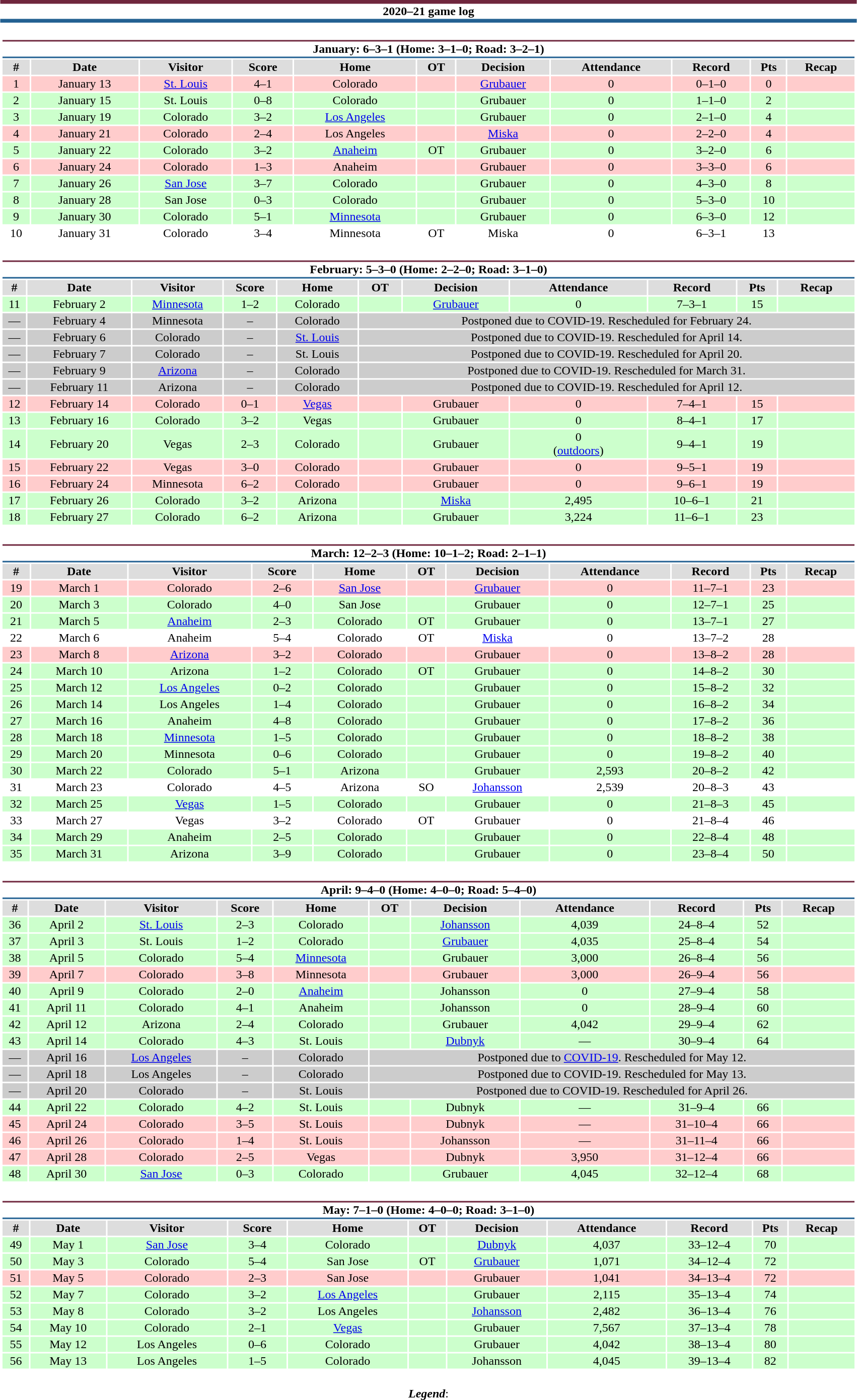<table class="toccolours" style="width:90%; clear:both; margin:1.5em auto; text-align:center;">
<tr>
<th colspan="11" style="background:#FFFFFF; border-top:#6F263D 5px solid; border-bottom:#236192 5px solid;">2020–21 game log</th>
</tr>
<tr>
<td colspan="11"><br><table class="toccolours collapsible collapsed" style="width:100%;">
<tr>
<th colspan="11" style="background:#FFFFFF; border-top:#6F263D 2px solid; border-bottom:#236192 2px solid;">January: 6–3–1 (Home: 3–1–0; Road: 3–2–1)</th>
</tr>
<tr style="background:#ddd;">
<th>#</th>
<th>Date</th>
<th>Visitor</th>
<th>Score</th>
<th>Home</th>
<th>OT</th>
<th>Decision</th>
<th>Attendance</th>
<th>Record</th>
<th>Pts</th>
<th>Recap</th>
</tr>
<tr style="background:#fcc;">
<td>1</td>
<td>January 13</td>
<td><a href='#'>St. Louis</a></td>
<td>4–1</td>
<td>Colorado</td>
<td></td>
<td><a href='#'>Grubauer</a></td>
<td>0</td>
<td>0–1–0</td>
<td>0</td>
<td></td>
</tr>
<tr style="background:#cfc;">
<td>2</td>
<td>January 15</td>
<td>St. Louis</td>
<td>0–8</td>
<td>Colorado</td>
<td></td>
<td>Grubauer</td>
<td>0</td>
<td>1–1–0</td>
<td>2</td>
<td></td>
</tr>
<tr style="background:#cfc;">
<td>3</td>
<td>January 19</td>
<td>Colorado</td>
<td>3–2</td>
<td><a href='#'>Los Angeles</a></td>
<td></td>
<td>Grubauer</td>
<td>0</td>
<td>2–1–0</td>
<td>4</td>
<td></td>
</tr>
<tr style="background:#fcc;">
<td>4</td>
<td>January 21</td>
<td>Colorado</td>
<td>2–4</td>
<td>Los Angeles</td>
<td></td>
<td><a href='#'>Miska</a></td>
<td>0</td>
<td>2–2–0</td>
<td>4</td>
<td></td>
</tr>
<tr style="background:#cfc;">
<td>5</td>
<td>January 22</td>
<td>Colorado</td>
<td>3–2</td>
<td><a href='#'>Anaheim</a></td>
<td>OT</td>
<td>Grubauer</td>
<td>0</td>
<td>3–2–0</td>
<td>6</td>
<td></td>
</tr>
<tr style="background:#fcc;">
<td>6</td>
<td>January 24</td>
<td>Colorado</td>
<td>1–3</td>
<td>Anaheim</td>
<td></td>
<td>Grubauer</td>
<td>0</td>
<td>3–3–0</td>
<td>6</td>
<td></td>
</tr>
<tr style="background:#cfc;">
<td>7</td>
<td>January 26</td>
<td><a href='#'>San Jose</a></td>
<td>3–7</td>
<td>Colorado</td>
<td></td>
<td>Grubauer</td>
<td>0</td>
<td>4–3–0</td>
<td>8</td>
<td></td>
</tr>
<tr style="background:#cfc;">
<td>8</td>
<td>January 28</td>
<td>San Jose</td>
<td>0–3</td>
<td>Colorado</td>
<td></td>
<td>Grubauer</td>
<td>0</td>
<td>5–3–0</td>
<td>10</td>
<td></td>
</tr>
<tr style="background:#cfc;">
<td>9</td>
<td>January 30</td>
<td>Colorado</td>
<td>5–1</td>
<td><a href='#'>Minnesota</a></td>
<td></td>
<td>Grubauer</td>
<td>0</td>
<td>6–3–0</td>
<td>12</td>
<td></td>
</tr>
<tr style="background:#fff;">
<td>10</td>
<td>January 31</td>
<td>Colorado</td>
<td>3–4</td>
<td>Minnesota</td>
<td>OT</td>
<td>Miska</td>
<td>0</td>
<td>6–3–1</td>
<td>13</td>
<td></td>
</tr>
</table>
</td>
</tr>
<tr>
<td colspan="11"><br><table class="toccolours collapsible collapsed" style="width:100%;">
<tr>
<th colspan="11" style="background:#FFFFFF; border-top:#6F263D 2px solid; border-bottom:#236192 2px solid;">February: 5–3–0 (Home: 2–2–0; Road: 3–1–0)</th>
</tr>
<tr style="background:#ddd;">
<th>#</th>
<th>Date</th>
<th>Visitor</th>
<th>Score</th>
<th>Home</th>
<th>OT</th>
<th>Decision</th>
<th>Attendance</th>
<th>Record</th>
<th>Pts</th>
<th>Recap</th>
</tr>
<tr style="background:#cfc;">
<td>11</td>
<td>February 2</td>
<td><a href='#'>Minnesota</a></td>
<td>1–2</td>
<td>Colorado</td>
<td></td>
<td><a href='#'>Grubauer</a></td>
<td>0</td>
<td>7–3–1</td>
<td>15</td>
<td></td>
</tr>
<tr style="background:#ccc;">
<td>—</td>
<td>February 4</td>
<td>Minnesota</td>
<td>–</td>
<td>Colorado</td>
<td colspan="6">Postponed due to COVID-19. Rescheduled for February 24.</td>
</tr>
<tr style="background:#ccc;">
<td>—</td>
<td>February 6</td>
<td>Colorado</td>
<td>–</td>
<td><a href='#'>St. Louis</a></td>
<td colspan="6">Postponed due to COVID-19. Rescheduled for April 14.</td>
</tr>
<tr style="background:#ccc;">
<td>—</td>
<td>February 7</td>
<td>Colorado</td>
<td>–</td>
<td>St. Louis</td>
<td colspan="6">Postponed due to COVID-19. Rescheduled for April 20.</td>
</tr>
<tr style="background:#ccc;">
<td>—</td>
<td>February 9</td>
<td><a href='#'>Arizona</a></td>
<td>–</td>
<td>Colorado</td>
<td colspan="6">Postponed due to COVID-19. Rescheduled for March 31.</td>
</tr>
<tr style="background:#ccc;">
<td>—</td>
<td>February 11</td>
<td>Arizona</td>
<td>–</td>
<td>Colorado</td>
<td colspan="6">Postponed due to COVID-19. Rescheduled for April 12.</td>
</tr>
<tr style="background:#fcc;">
<td>12</td>
<td>February 14</td>
<td>Colorado</td>
<td>0–1</td>
<td><a href='#'>Vegas</a></td>
<td></td>
<td>Grubauer</td>
<td>0</td>
<td>7–4–1</td>
<td>15</td>
<td></td>
</tr>
<tr style="background:#cfc;">
<td>13</td>
<td>February 16</td>
<td>Colorado</td>
<td>3–2</td>
<td>Vegas</td>
<td></td>
<td>Grubauer</td>
<td>0</td>
<td>8–4–1</td>
<td>17</td>
<td></td>
</tr>
<tr style="background:#cfc;">
<td>14</td>
<td>February 20</td>
<td>Vegas</td>
<td>2–3</td>
<td>Colorado</td>
<td></td>
<td>Grubauer</td>
<td>0<br>(<a href='#'>outdoors</a>)</td>
<td>9–4–1</td>
<td>19</td>
<td></td>
</tr>
<tr style="background:#fcc;">
<td>15</td>
<td>February 22</td>
<td>Vegas</td>
<td>3–0</td>
<td>Colorado</td>
<td></td>
<td>Grubauer</td>
<td>0</td>
<td>9–5–1</td>
<td>19</td>
<td></td>
</tr>
<tr style="background:#fcc;">
<td>16</td>
<td>February 24</td>
<td>Minnesota</td>
<td>6–2</td>
<td>Colorado</td>
<td></td>
<td>Grubauer</td>
<td>0</td>
<td>9–6–1</td>
<td>19</td>
<td></td>
</tr>
<tr style="background:#cfc;">
<td>17</td>
<td>February 26</td>
<td>Colorado</td>
<td>3–2</td>
<td>Arizona</td>
<td></td>
<td><a href='#'>Miska</a></td>
<td>2,495</td>
<td>10–6–1</td>
<td>21</td>
<td></td>
</tr>
<tr style="background:#cfc;">
<td>18</td>
<td>February 27</td>
<td>Colorado</td>
<td>6–2</td>
<td>Arizona</td>
<td></td>
<td>Grubauer</td>
<td>3,224</td>
<td>11–6–1</td>
<td>23</td>
<td></td>
</tr>
</table>
</td>
</tr>
<tr>
<td colspan="11"><br><table class="toccolours collapsible collapsed" style="width:100%;">
<tr>
<th colspan="11" style="background:#FFFFFF; border-top:#6F263D 2px solid; border-bottom:#236192 2px solid;">March: 12–2–3 (Home: 10–1–2; Road: 2–1–1)</th>
</tr>
<tr style="background:#ddd;">
<th>#</th>
<th>Date</th>
<th>Visitor</th>
<th>Score</th>
<th>Home</th>
<th>OT</th>
<th>Decision</th>
<th>Attendance</th>
<th>Record</th>
<th>Pts</th>
<th>Recap</th>
</tr>
<tr style="background:#fcc;">
<td>19</td>
<td>March 1</td>
<td>Colorado</td>
<td>2–6</td>
<td><a href='#'>San Jose</a></td>
<td></td>
<td><a href='#'>Grubauer</a></td>
<td>0</td>
<td>11–7–1</td>
<td>23</td>
<td></td>
</tr>
<tr style="background:#cfc;">
<td>20</td>
<td>March 3</td>
<td>Colorado</td>
<td>4–0</td>
<td>San Jose</td>
<td></td>
<td>Grubauer</td>
<td>0</td>
<td>12–7–1</td>
<td>25</td>
<td></td>
</tr>
<tr style="background:#cfc;">
<td>21</td>
<td>March 5</td>
<td><a href='#'>Anaheim</a></td>
<td>2–3</td>
<td>Colorado</td>
<td>OT</td>
<td>Grubauer</td>
<td>0</td>
<td>13–7–1</td>
<td>27</td>
<td></td>
</tr>
<tr style="background:#fff;">
<td>22</td>
<td>March 6</td>
<td>Anaheim</td>
<td>5–4</td>
<td>Colorado</td>
<td>OT</td>
<td><a href='#'>Miska</a></td>
<td>0</td>
<td>13–7–2</td>
<td>28</td>
<td></td>
</tr>
<tr style="background:#fcc;">
<td>23</td>
<td>March 8</td>
<td><a href='#'>Arizona</a></td>
<td>3–2</td>
<td>Colorado</td>
<td></td>
<td>Grubauer</td>
<td>0</td>
<td>13–8–2</td>
<td>28</td>
<td></td>
</tr>
<tr style="background:#cfc;">
<td>24</td>
<td>March 10</td>
<td>Arizona</td>
<td>1–2</td>
<td>Colorado</td>
<td>OT</td>
<td>Grubauer</td>
<td>0</td>
<td>14–8–2</td>
<td>30</td>
<td></td>
</tr>
<tr style="background:#cfc;">
<td>25</td>
<td>March 12</td>
<td><a href='#'>Los Angeles</a></td>
<td>0–2</td>
<td>Colorado</td>
<td></td>
<td>Grubauer</td>
<td>0</td>
<td>15–8–2</td>
<td>32</td>
<td></td>
</tr>
<tr style="background:#cfc;">
<td>26</td>
<td>March 14</td>
<td>Los Angeles</td>
<td>1–4</td>
<td>Colorado</td>
<td></td>
<td>Grubauer</td>
<td>0</td>
<td>16–8–2</td>
<td>34</td>
<td></td>
</tr>
<tr style="background:#cfc;">
<td>27</td>
<td>March 16</td>
<td>Anaheim</td>
<td>4–8</td>
<td>Colorado</td>
<td></td>
<td>Grubauer</td>
<td>0</td>
<td>17–8–2</td>
<td>36</td>
<td></td>
</tr>
<tr style="background:#cfc;">
<td>28</td>
<td>March 18</td>
<td><a href='#'>Minnesota</a></td>
<td>1–5</td>
<td>Colorado</td>
<td></td>
<td>Grubauer</td>
<td>0</td>
<td>18–8–2</td>
<td>38</td>
<td></td>
</tr>
<tr style="background:#cfc;">
<td>29</td>
<td>March 20</td>
<td>Minnesota</td>
<td>0–6</td>
<td>Colorado</td>
<td></td>
<td>Grubauer</td>
<td>0</td>
<td>19–8–2</td>
<td>40</td>
<td></td>
</tr>
<tr style="background:#cfc;">
<td>30</td>
<td>March 22</td>
<td>Colorado</td>
<td>5–1</td>
<td>Arizona</td>
<td></td>
<td>Grubauer</td>
<td>2,593</td>
<td>20–8–2</td>
<td>42</td>
<td></td>
</tr>
<tr style="background:#fff;">
<td>31</td>
<td>March 23</td>
<td>Colorado</td>
<td>4–5</td>
<td>Arizona</td>
<td>SO</td>
<td><a href='#'>Johansson</a></td>
<td>2,539</td>
<td>20–8–3</td>
<td>43</td>
<td></td>
</tr>
<tr style="background:#cfc;">
<td>32</td>
<td>March 25</td>
<td><a href='#'>Vegas</a></td>
<td>1–5</td>
<td>Colorado</td>
<td></td>
<td>Grubauer</td>
<td>0</td>
<td>21–8–3</td>
<td>45</td>
<td></td>
</tr>
<tr style="background:#fff;">
<td>33</td>
<td>March 27</td>
<td>Vegas</td>
<td>3–2</td>
<td>Colorado</td>
<td>OT</td>
<td>Grubauer</td>
<td>0</td>
<td>21–8–4</td>
<td>46</td>
<td></td>
</tr>
<tr style="background:#cfc;">
<td>34</td>
<td>March 29</td>
<td>Anaheim</td>
<td>2–5</td>
<td>Colorado</td>
<td></td>
<td>Grubauer</td>
<td>0</td>
<td>22–8–4</td>
<td>48</td>
<td></td>
</tr>
<tr style="background:#cfc;">
<td>35</td>
<td>March 31</td>
<td>Arizona</td>
<td>3–9</td>
<td>Colorado</td>
<td></td>
<td>Grubauer</td>
<td>0</td>
<td>23–8–4</td>
<td>50</td>
<td></td>
</tr>
</table>
</td>
</tr>
<tr>
<td colspan="11"><br><table class="toccolours collapsible collapsed" style="width:100%;">
<tr>
<th colspan="11" style="background:#FFFFFF; border-top:#6F263D 2px solid; border-bottom:#236192 2px solid;">April: 9–4–0 (Home: 4–0–0; Road: 5–4–0)</th>
</tr>
<tr style="background:#ddd;">
<th>#</th>
<th>Date</th>
<th>Visitor</th>
<th>Score</th>
<th>Home</th>
<th>OT</th>
<th>Decision</th>
<th>Attendance</th>
<th>Record</th>
<th>Pts</th>
<th>Recap</th>
</tr>
<tr style="background:#cfc;">
<td>36</td>
<td>April 2</td>
<td><a href='#'>St. Louis</a></td>
<td>2–3</td>
<td>Colorado</td>
<td></td>
<td><a href='#'>Johansson</a></td>
<td>4,039</td>
<td>24–8–4</td>
<td>52</td>
<td></td>
</tr>
<tr style="background:#cfc;">
<td>37</td>
<td>April 3</td>
<td>St. Louis</td>
<td>1–2</td>
<td>Colorado</td>
<td></td>
<td><a href='#'>Grubauer</a></td>
<td>4,035</td>
<td>25–8–4</td>
<td>54</td>
<td></td>
</tr>
<tr style="background:#cfc;">
<td>38</td>
<td>April 5</td>
<td>Colorado</td>
<td>5–4</td>
<td><a href='#'>Minnesota</a></td>
<td></td>
<td>Grubauer</td>
<td>3,000</td>
<td>26–8–4</td>
<td>56</td>
<td></td>
</tr>
<tr style="background:#fcc;">
<td>39</td>
<td>April 7</td>
<td>Colorado</td>
<td>3–8</td>
<td>Minnesota</td>
<td></td>
<td>Grubauer</td>
<td>3,000</td>
<td>26–9–4</td>
<td>56</td>
<td></td>
</tr>
<tr style="background:#cfc;">
<td>40</td>
<td>April 9</td>
<td>Colorado</td>
<td>2–0</td>
<td><a href='#'>Anaheim</a></td>
<td></td>
<td>Johansson</td>
<td>0</td>
<td>27–9–4</td>
<td>58</td>
<td></td>
</tr>
<tr style="background:#cfc;">
<td>41</td>
<td>April 11</td>
<td>Colorado</td>
<td>4–1</td>
<td>Anaheim</td>
<td></td>
<td>Johansson</td>
<td>0</td>
<td>28–9–4</td>
<td>60</td>
<td></td>
</tr>
<tr style="background:#cfc;">
<td>42</td>
<td>April 12</td>
<td>Arizona</td>
<td>2–4</td>
<td>Colorado</td>
<td></td>
<td>Grubauer</td>
<td>4,042</td>
<td>29–9–4</td>
<td>62</td>
<td></td>
</tr>
<tr style="background:#cfc;">
<td>43</td>
<td>April 14</td>
<td>Colorado</td>
<td>4–3</td>
<td>St. Louis</td>
<td></td>
<td><a href='#'>Dubnyk</a></td>
<td>—</td>
<td>30–9–4</td>
<td>64</td>
<td></td>
</tr>
<tr style="background:#ccc;">
<td>—</td>
<td>April 16</td>
<td><a href='#'>Los Angeles</a></td>
<td>–</td>
<td>Colorado</td>
<td colspan="6">Postponed due to <a href='#'>COVID-19</a>. Rescheduled for May 12.</td>
</tr>
<tr style="background:#ccc;">
<td>—</td>
<td>April 18</td>
<td>Los Angeles</td>
<td>–</td>
<td>Colorado</td>
<td colspan="6">Postponed due to COVID-19. Rescheduled for May 13.</td>
</tr>
<tr style="background:#ccc;">
<td>—</td>
<td>April 20</td>
<td>Colorado</td>
<td>–</td>
<td>St. Louis</td>
<td colspan="6">Postponed due to COVID-19. Rescheduled for April 26.</td>
</tr>
<tr style="background:#cfc;">
<td>44</td>
<td>April 22</td>
<td>Colorado</td>
<td>4–2</td>
<td>St. Louis</td>
<td></td>
<td>Dubnyk</td>
<td>—</td>
<td>31–9–4</td>
<td>66</td>
<td></td>
</tr>
<tr style="background:#fcc;">
<td>45</td>
<td>April 24</td>
<td>Colorado</td>
<td>3–5</td>
<td>St. Louis</td>
<td></td>
<td>Dubnyk</td>
<td>—</td>
<td>31–10–4</td>
<td>66</td>
<td></td>
</tr>
<tr style="background:#fcc;">
<td>46</td>
<td>April 26</td>
<td>Colorado</td>
<td>1–4</td>
<td>St. Louis</td>
<td></td>
<td>Johansson</td>
<td>—</td>
<td>31–11–4</td>
<td>66</td>
<td></td>
</tr>
<tr style="background:#fcc;">
<td>47</td>
<td>April 28</td>
<td>Colorado</td>
<td>2–5</td>
<td>Vegas</td>
<td></td>
<td>Dubnyk</td>
<td>3,950</td>
<td>31–12–4</td>
<td>66</td>
<td></td>
</tr>
<tr style="background:#cfc;">
<td>48</td>
<td>April 30</td>
<td><a href='#'>San Jose</a></td>
<td>0–3</td>
<td>Colorado</td>
<td></td>
<td>Grubauer</td>
<td>4,045</td>
<td>32–12–4</td>
<td>68</td>
<td></td>
</tr>
</table>
</td>
</tr>
<tr>
<td colspan="11"><br><table class="toccolours collapsible collapsed" style="width:100%;">
<tr>
<th colspan="11" style="background:#FFFFFF; border-top:#6F263D 2px solid; border-bottom:#236192 2px solid;">May: 7–1–0 (Home: 4–0–0; Road: 3–1–0)</th>
</tr>
<tr style="background:#ddd;">
<th>#</th>
<th>Date</th>
<th>Visitor</th>
<th>Score</th>
<th>Home</th>
<th>OT</th>
<th>Decision</th>
<th>Attendance</th>
<th>Record</th>
<th>Pts</th>
<th>Recap</th>
</tr>
<tr style="background:#cfc;">
<td>49</td>
<td>May 1</td>
<td><a href='#'>San Jose</a></td>
<td>3–4</td>
<td>Colorado</td>
<td></td>
<td><a href='#'>Dubnyk</a></td>
<td>4,037</td>
<td>33–12–4</td>
<td>70</td>
<td></td>
</tr>
<tr style="background:#cfc;">
<td>50</td>
<td>May 3</td>
<td>Colorado</td>
<td>5–4</td>
<td>San Jose</td>
<td>OT</td>
<td><a href='#'>Grubauer</a></td>
<td>1,071</td>
<td>34–12–4</td>
<td>72</td>
<td></td>
</tr>
<tr style="background:#fcc;">
<td>51</td>
<td>May 5</td>
<td>Colorado</td>
<td>2–3</td>
<td>San Jose</td>
<td></td>
<td>Grubauer</td>
<td>1,041</td>
<td>34–13–4</td>
<td>72</td>
<td></td>
</tr>
<tr style="background:#cfc;">
<td>52</td>
<td>May 7</td>
<td>Colorado</td>
<td>3–2</td>
<td><a href='#'>Los Angeles</a></td>
<td></td>
<td>Grubauer</td>
<td>2,115</td>
<td>35–13–4</td>
<td>74</td>
<td></td>
</tr>
<tr style="background:#cfc;">
<td>53</td>
<td>May 8</td>
<td>Colorado</td>
<td>3–2</td>
<td>Los Angeles</td>
<td></td>
<td><a href='#'>Johansson</a></td>
<td>2,482</td>
<td>36–13–4</td>
<td>76</td>
<td></td>
</tr>
<tr style="background:#cfc;">
<td>54</td>
<td>May 10</td>
<td>Colorado</td>
<td>2–1</td>
<td><a href='#'>Vegas</a></td>
<td></td>
<td>Grubauer</td>
<td>7,567</td>
<td>37–13–4</td>
<td>78</td>
<td></td>
</tr>
<tr style="background:#cfc;">
<td>55</td>
<td>May 12</td>
<td>Los Angeles</td>
<td>0–6</td>
<td>Colorado</td>
<td></td>
<td>Grubauer</td>
<td>4,042</td>
<td>38–13–4</td>
<td>80</td>
<td></td>
</tr>
<tr style="background:#cfc;">
<td>56</td>
<td>May 13</td>
<td>Los Angeles</td>
<td>1–5</td>
<td>Colorado</td>
<td></td>
<td>Johansson</td>
<td>4,045</td>
<td>39–13–4</td>
<td>82</td>
<td></td>
</tr>
</table>
</td>
</tr>
<tr>
<td colspan="11" style="text-align:center;"><br><strong><em>Legend</em></strong>:



</td>
</tr>
</table>
